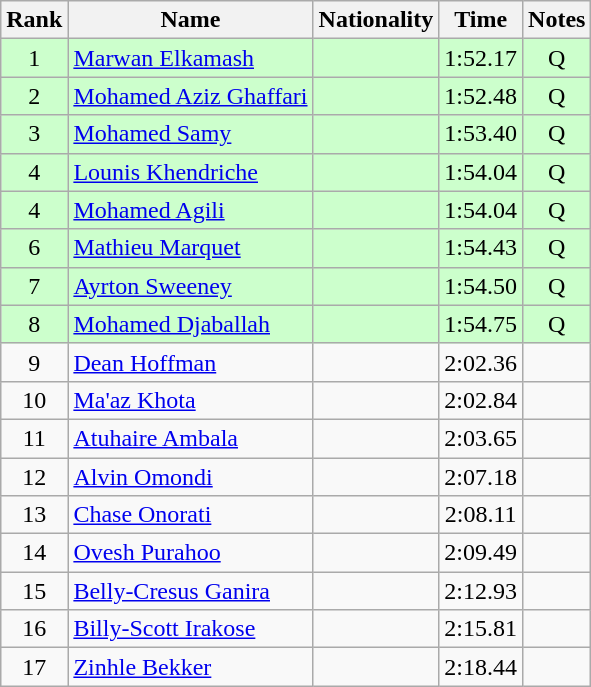<table class="wikitable sortable" style="text-align:center">
<tr>
<th>Rank</th>
<th>Name</th>
<th>Nationality</th>
<th>Time</th>
<th>Notes</th>
</tr>
<tr bgcolor=ccffcc>
<td>1</td>
<td align=left><a href='#'>Marwan Elkamash</a></td>
<td align=left></td>
<td>1:52.17</td>
<td>Q</td>
</tr>
<tr bgcolor=ccffcc>
<td>2</td>
<td align=left><a href='#'>Mohamed Aziz Ghaffari</a></td>
<td align=left></td>
<td>1:52.48</td>
<td>Q</td>
</tr>
<tr bgcolor=ccffcc>
<td>3</td>
<td align=left><a href='#'>Mohamed Samy</a></td>
<td align=left></td>
<td>1:53.40</td>
<td>Q</td>
</tr>
<tr bgcolor=ccffcc>
<td>4</td>
<td align=left><a href='#'>Lounis Khendriche</a></td>
<td align=left></td>
<td>1:54.04</td>
<td>Q</td>
</tr>
<tr bgcolor=ccffcc>
<td>4</td>
<td align=left><a href='#'>Mohamed Agili</a></td>
<td align=left></td>
<td>1:54.04</td>
<td>Q</td>
</tr>
<tr bgcolor=ccffcc>
<td>6</td>
<td align=left><a href='#'>Mathieu Marquet</a></td>
<td align=left></td>
<td>1:54.43</td>
<td>Q</td>
</tr>
<tr bgcolor=ccffcc>
<td>7</td>
<td align=left><a href='#'>Ayrton Sweeney</a></td>
<td align=left></td>
<td>1:54.50</td>
<td>Q</td>
</tr>
<tr bgcolor=ccffcc>
<td>8</td>
<td align=left><a href='#'>Mohamed Djaballah</a></td>
<td align=left></td>
<td>1:54.75</td>
<td>Q</td>
</tr>
<tr>
<td>9</td>
<td align=left><a href='#'>Dean Hoffman</a></td>
<td align=left></td>
<td>2:02.36</td>
<td></td>
</tr>
<tr>
<td>10</td>
<td align=left><a href='#'>Ma'az Khota</a></td>
<td align=left></td>
<td>2:02.84</td>
<td></td>
</tr>
<tr>
<td>11</td>
<td align=left><a href='#'>Atuhaire Ambala</a></td>
<td align=left></td>
<td>2:03.65</td>
<td></td>
</tr>
<tr>
<td>12</td>
<td align=left><a href='#'>Alvin Omondi</a></td>
<td align=left></td>
<td>2:07.18</td>
<td></td>
</tr>
<tr>
<td>13</td>
<td align=left><a href='#'>Chase Onorati</a></td>
<td align=left></td>
<td>2:08.11</td>
<td></td>
</tr>
<tr>
<td>14</td>
<td align=left><a href='#'>Ovesh Purahoo</a></td>
<td align=left></td>
<td>2:09.49</td>
<td></td>
</tr>
<tr>
<td>15</td>
<td align=left><a href='#'>Belly-Cresus Ganira</a></td>
<td align=left></td>
<td>2:12.93</td>
<td></td>
</tr>
<tr>
<td>16</td>
<td align=left><a href='#'>Billy-Scott Irakose</a></td>
<td align=left></td>
<td>2:15.81</td>
<td></td>
</tr>
<tr>
<td>17</td>
<td align=left><a href='#'>Zinhle Bekker</a></td>
<td align=left></td>
<td>2:18.44</td>
<td></td>
</tr>
</table>
